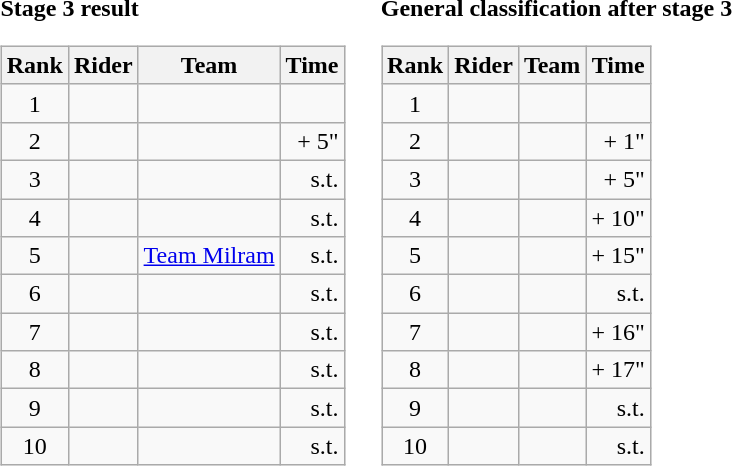<table>
<tr>
<td><strong>Stage 3 result</strong><br><table class="wikitable">
<tr>
<th scope="col">Rank</th>
<th scope="col">Rider</th>
<th scope="col">Team</th>
<th scope="col">Time</th>
</tr>
<tr>
<td style="text-align:center;">1</td>
<td></td>
<td></td>
<td align="right"></td>
</tr>
<tr>
<td style="text-align:center;">2</td>
<td></td>
<td></td>
<td align="right">+ 5"</td>
</tr>
<tr>
<td style="text-align:center;">3</td>
<td></td>
<td></td>
<td align="right">s.t.</td>
</tr>
<tr>
<td style="text-align:center;">4</td>
<td>  </td>
<td></td>
<td align="right">s.t.</td>
</tr>
<tr>
<td style="text-align:center;">5</td>
<td></td>
<td><a href='#'>Team Milram</a></td>
<td align="right">s.t.</td>
</tr>
<tr>
<td style="text-align:center;">6</td>
<td></td>
<td></td>
<td align="right">s.t.</td>
</tr>
<tr>
<td style="text-align:center;">7</td>
<td></td>
<td></td>
<td align="right">s.t.</td>
</tr>
<tr>
<td style="text-align:center;">8</td>
<td></td>
<td></td>
<td align="right">s.t.</td>
</tr>
<tr>
<td style="text-align:center;">9</td>
<td></td>
<td></td>
<td align="right">s.t.</td>
</tr>
<tr>
<td style="text-align:center;">10</td>
<td></td>
<td></td>
<td align="right">s.t.</td>
</tr>
</table>
</td>
<td></td>
<td><strong>General classification after stage 3</strong><br><table class="wikitable">
<tr>
<th scope="col">Rank</th>
<th scope="col">Rider</th>
<th scope="col">Team</th>
<th scope="col">Time</th>
</tr>
<tr>
<td style="text-align:center;">1</td>
<td>  </td>
<td></td>
<td align="right"></td>
</tr>
<tr>
<td style="text-align:center;">2</td>
<td></td>
<td></td>
<td align="right">+ 1"</td>
</tr>
<tr>
<td style="text-align:center;">3</td>
<td></td>
<td></td>
<td style="text-align:right;">+ 5"</td>
</tr>
<tr>
<td style="text-align:center;">4</td>
<td></td>
<td></td>
<td style="text-align:right;">+ 10"</td>
</tr>
<tr>
<td style="text-align:center;">5</td>
<td></td>
<td></td>
<td style="text-align:right;">+ 15"</td>
</tr>
<tr>
<td style="text-align:center;">6</td>
<td></td>
<td></td>
<td style="text-align:right;">s.t.</td>
</tr>
<tr>
<td style="text-align:center;">7</td>
<td></td>
<td></td>
<td style="text-align:right;">+ 16"</td>
</tr>
<tr>
<td style="text-align:center;">8</td>
<td></td>
<td></td>
<td style="text-align:right;">+ 17"</td>
</tr>
<tr>
<td style="text-align:center;">9</td>
<td></td>
<td></td>
<td style="text-align:right;">s.t.</td>
</tr>
<tr>
<td style="text-align:center;">10</td>
<td></td>
<td></td>
<td style="text-align:right;">s.t.</td>
</tr>
</table>
</td>
</tr>
</table>
